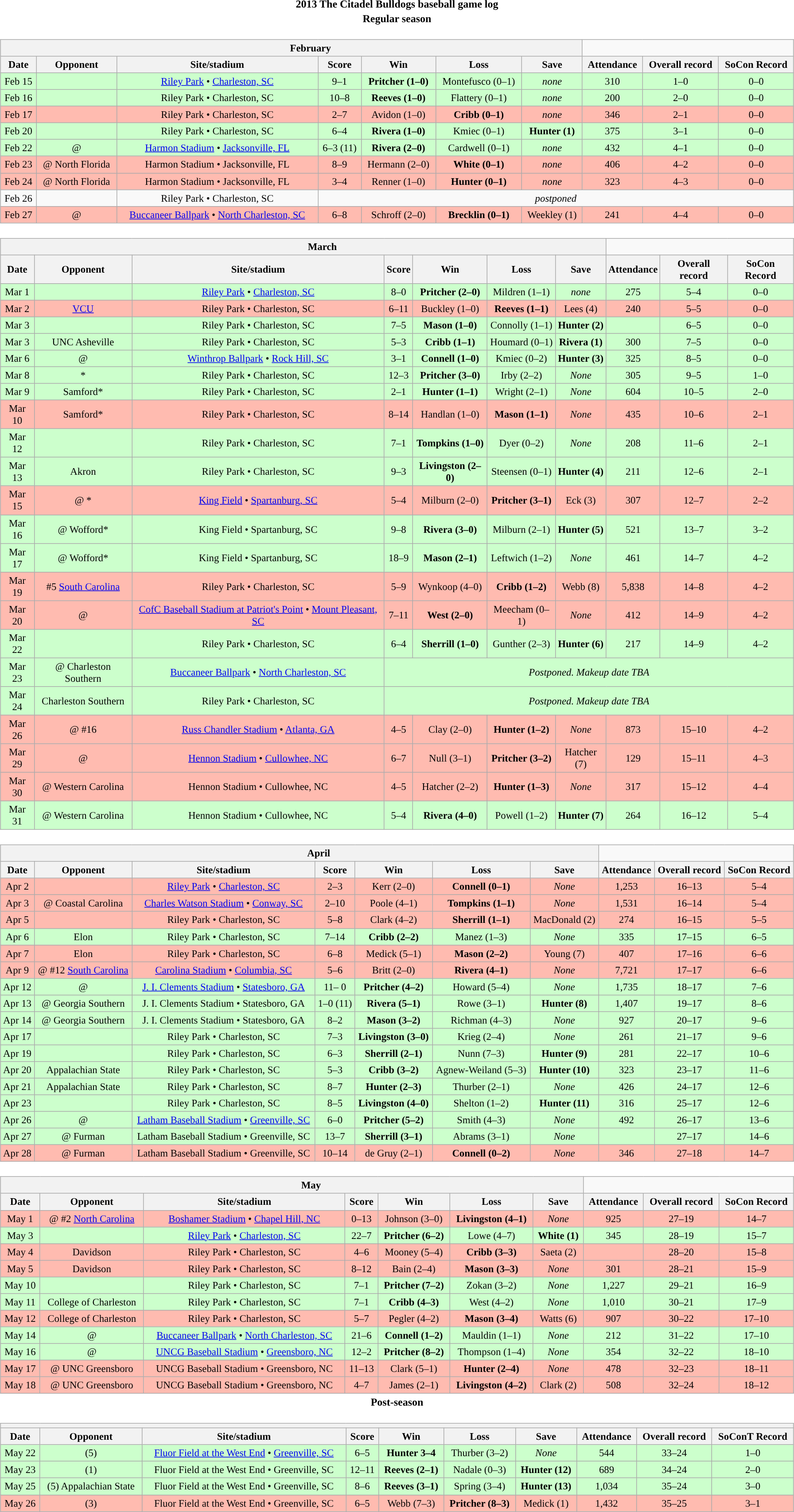<table class="toccolours" width=95% style="margin:1.5em auto; text-align:center;">
<tr>
<th colspan=2>2013 The Citadel Bulldogs baseball game log</th>
</tr>
<tr>
<th colspan=2>Regular season</th>
</tr>
<tr valign="top">
<td><br><table class="wikitable collapsible collapsed" style="margin:auto; font-size:95%; width:100%">
<tr>
<th colspan=7 style="padding-left:4em;">February</th>
</tr>
<tr>
<th>Date</th>
<th>Opponent</th>
<th>Site/stadium</th>
<th>Score</th>
<th>Win</th>
<th>Loss</th>
<th>Save</th>
<th>Attendance</th>
<th>Overall record</th>
<th>SoCon Record</th>
</tr>
<tr bgcolor="#ccffcc">
<td>Feb 15</td>
<td></td>
<td><a href='#'>Riley Park</a> • <a href='#'>Charleston, SC</a></td>
<td>9–1</td>
<td><strong>Pritcher (1–0)</strong></td>
<td>Montefusco (0–1)</td>
<td><em>none</em></td>
<td>310</td>
<td>1–0</td>
<td>0–0</td>
</tr>
<tr bgcolor="#ccffcc">
<td>Feb 16</td>
<td></td>
<td>Riley Park • Charleston, SC</td>
<td>10–8</td>
<td><strong>Reeves (1–0)</strong></td>
<td>Flattery (0–1)</td>
<td><em>none</em></td>
<td>200</td>
<td>2–0</td>
<td>0–0</td>
</tr>
<tr bgcolor="#ffbbb">
<td>Feb 17</td>
<td></td>
<td>Riley Park • Charleston, SC</td>
<td>2–7</td>
<td>Avidon (1–0)</td>
<td><strong>Cribb (0–1)</strong></td>
<td><em>none</em></td>
<td>346</td>
<td>2–1</td>
<td>0–0</td>
</tr>
<tr bgcolor="#ccffcc">
<td>Feb 20</td>
<td></td>
<td>Riley Park • Charleston, SC</td>
<td>6–4</td>
<td><strong>Rivera (1–0)</strong></td>
<td>Kmiec (0–1)</td>
<td><strong>Hunter (1)</strong></td>
<td>375</td>
<td>3–1</td>
<td>0–0</td>
</tr>
<tr bgcolor="#ccffcc">
<td>Feb 22</td>
<td>@ </td>
<td><a href='#'>Harmon Stadium</a> • <a href='#'>Jacksonville, FL</a></td>
<td>6–3 (11)</td>
<td><strong>Rivera (2–0)</strong></td>
<td>Cardwell (0–1)</td>
<td><em>none</em></td>
<td>432</td>
<td>4–1</td>
<td>0–0</td>
</tr>
<tr bgcolor="#ffbbb">
<td>Feb 23</td>
<td>@ North Florida</td>
<td>Harmon Stadium • Jacksonville, FL</td>
<td>8–9</td>
<td>Hermann (2–0)</td>
<td><strong>White (0–1)</strong></td>
<td><em>none</em></td>
<td>406</td>
<td>4–2</td>
<td>0–0</td>
</tr>
<tr bgcolor="#ffbbb">
<td>Feb 24</td>
<td>@ North Florida</td>
<td>Harmon Stadium • Jacksonville, FL</td>
<td>3–4</td>
<td>Renner (1–0)</td>
<td><strong>Hunter (0–1)</strong></td>
<td><em>none</em></td>
<td>323</td>
<td>4–3</td>
<td>0–0</td>
</tr>
<tr>
<td>Feb 26</td>
<td></td>
<td>Riley Park • Charleston, SC</td>
<td colspan=7><em>postponed</em></td>
</tr>
<tr bgcolor="#ffbbb">
<td>Feb 27</td>
<td>@ </td>
<td><a href='#'>Buccaneer Ballpark</a> • <a href='#'>North Charleston, SC</a></td>
<td>6–8</td>
<td>Schroff (2–0)</td>
<td><strong>Brecklin (0–1)</strong></td>
<td>Weekley (1)</td>
<td>241</td>
<td>4–4</td>
<td>0–0</td>
</tr>
</table>
</td>
</tr>
<tr>
<td><br><table class="wikitable collapsible collapsed" style="margin:auto; font-size:95%; width:100%">
<tr>
<th colspan=7 style="padding-left:4em;">March</th>
</tr>
<tr>
<th>Date</th>
<th>Opponent</th>
<th>Site/stadium</th>
<th>Score</th>
<th>Win</th>
<th>Loss</th>
<th>Save</th>
<th>Attendance</th>
<th>Overall record</th>
<th>SoCon Record</th>
</tr>
<tr bgcolor="#ccffcc">
<td>Mar 1</td>
<td></td>
<td><a href='#'>Riley Park</a> • <a href='#'>Charleston, SC</a></td>
<td>8–0</td>
<td><strong>Pritcher (2–0)</strong></td>
<td>Mildren (1–1)</td>
<td><em>none</em></td>
<td>275</td>
<td>5–4</td>
<td>0–0</td>
</tr>
<tr bgcolor="#ffbbb">
<td>Mar 2</td>
<td><a href='#'>VCU</a></td>
<td>Riley Park • Charleston, SC</td>
<td>6–11</td>
<td>Buckley (1–0)</td>
<td><strong>Reeves (1–1)</strong></td>
<td>Lees (4)</td>
<td>240</td>
<td>5–5</td>
<td>0–0</td>
</tr>
<tr bgcolor="#ccffcc">
<td>Mar 3</td>
<td></td>
<td>Riley Park • Charleston, SC</td>
<td>7–5</td>
<td><strong>Mason (1–0)</strong></td>
<td>Connolly (1–1)</td>
<td><strong>Hunter (2)</strong></td>
<td></td>
<td>6–5</td>
<td>0–0</td>
</tr>
<tr bgcolor="#ccffcc">
<td>Mar 3</td>
<td>UNC Asheville</td>
<td>Riley Park • Charleston, SC</td>
<td>5–3</td>
<td><strong>Cribb (1–1)</strong></td>
<td>Houmard (0–1)</td>
<td><strong>Rivera (1)</strong></td>
<td>300</td>
<td>7–5</td>
<td>0–0</td>
</tr>
<tr bgcolor="#ccffcc">
<td>Mar 6</td>
<td>@ </td>
<td><a href='#'>Winthrop Ballpark</a> • <a href='#'>Rock Hill, SC</a></td>
<td>3–1</td>
<td><strong>Connell (1–0)</strong></td>
<td>Kmiec (0–2)</td>
<td><strong>Hunter (3)</strong></td>
<td>325</td>
<td>8–5</td>
<td>0–0</td>
</tr>
<tr bgcolor="#ccffcc">
<td>Mar 8</td>
<td>*</td>
<td>Riley Park • Charleston, SC</td>
<td>12–3</td>
<td><strong>Pritcher (3–0)</strong></td>
<td>Irby (2–2)</td>
<td><em>None</em></td>
<td>305</td>
<td>9–5</td>
<td>1–0</td>
</tr>
<tr bgcolor="#ccffcc">
<td>Mar 9</td>
<td>Samford*</td>
<td>Riley Park • Charleston, SC</td>
<td>2–1</td>
<td><strong>Hunter (1–1)</strong></td>
<td>Wright (2–1)</td>
<td><em>None</em></td>
<td>604</td>
<td>10–5</td>
<td>2–0</td>
</tr>
<tr bgcolor="#ffbbb">
<td>Mar 10</td>
<td>Samford*</td>
<td>Riley Park • Charleston, SC</td>
<td>8–14</td>
<td>Handlan (1–0)</td>
<td><strong>Mason (1–1)</strong></td>
<td><em>None</em></td>
<td>435</td>
<td>10–6</td>
<td>2–1</td>
</tr>
<tr bgcolor="#ccffcc">
<td>Mar 12</td>
<td></td>
<td>Riley Park • Charleston, SC</td>
<td>7–1</td>
<td><strong>Tompkins (1–0)</strong></td>
<td>Dyer (0–2)</td>
<td><em>None</em></td>
<td>208</td>
<td>11–6</td>
<td>2–1</td>
</tr>
<tr bgcolor="#ccffcc">
<td>Mar 13</td>
<td>Akron</td>
<td>Riley Park • Charleston, SC</td>
<td>9–3</td>
<td><strong>Livingston (2–0)</strong></td>
<td>Steensen (0–1)</td>
<td><strong>Hunter (4)</strong></td>
<td>211</td>
<td>12–6</td>
<td>2–1</td>
</tr>
<tr bgcolor="#ffbbb">
<td>Mar 15</td>
<td>@ *</td>
<td><a href='#'>King Field</a> • <a href='#'>Spartanburg, SC</a></td>
<td>5–4</td>
<td>Milburn (2–0)</td>
<td><strong>Pritcher (3–1)</strong></td>
<td>Eck (3)</td>
<td>307</td>
<td>12–7</td>
<td>2–2</td>
</tr>
<tr bgcolor="#ccffcc">
<td>Mar 16</td>
<td>@ Wofford*</td>
<td>King Field • Spartanburg, SC</td>
<td>9–8</td>
<td><strong>Rivera (3–0)</strong></td>
<td>Milburn (2–1)</td>
<td><strong>Hunter (5)</strong></td>
<td>521</td>
<td>13–7</td>
<td>3–2</td>
</tr>
<tr bgcolor="#ccffcc">
<td>Mar 17</td>
<td>@ Wofford*</td>
<td>King Field • Spartanburg, SC</td>
<td>18–9</td>
<td><strong>Mason (2–1)</strong></td>
<td>Leftwich (1–2)</td>
<td><em>None</em></td>
<td>461</td>
<td>14–7</td>
<td>4–2</td>
</tr>
<tr bgcolor="#ffbbb">
<td>Mar 19</td>
<td>#5 <a href='#'>South Carolina</a></td>
<td>Riley Park • Charleston, SC</td>
<td>5–9</td>
<td>Wynkoop (4–0)</td>
<td><strong>Cribb (1–2)</strong></td>
<td>Webb (8)</td>
<td>5,838</td>
<td>14–8</td>
<td>4–2</td>
</tr>
<tr bgcolor="#ffbbb">
<td>Mar 20</td>
<td>@ </td>
<td><a href='#'>CofC Baseball Stadium at Patriot's Point</a> • <a href='#'>Mount Pleasant, SC</a></td>
<td>7–11</td>
<td><strong>West (2–0)</strong></td>
<td>Meecham (0–1)</td>
<td><em>None</em></td>
<td>412</td>
<td>14–9</td>
<td>4–2</td>
</tr>
<tr bgcolor="#ccffcc">
<td>Mar 22</td>
<td></td>
<td>Riley Park • Charleston, SC</td>
<td>6–4</td>
<td><strong>Sherrill (1–0)</strong></td>
<td>Gunther (2–3)</td>
<td><strong>Hunter (6)</strong></td>
<td>217</td>
<td>14–9</td>
<td>4–2</td>
</tr>
<tr bgcolor="#ccffcc">
<td>Mar 23</td>
<td>@ Charleston Southern</td>
<td><a href='#'>Buccaneer Ballpark</a> • <a href='#'>North Charleston, SC</a></td>
<td colspan=7><em>Postponed.  Makeup date TBA</em></td>
</tr>
<tr bgcolor="#ccffcc">
<td>Mar 24</td>
<td>Charleston Southern</td>
<td>Riley Park • Charleston, SC</td>
<td colspan=7><em>Postponed.  Makeup date TBA</em></td>
</tr>
<tr bgcolor="#ffbbb">
<td>Mar 26</td>
<td>@ #16 </td>
<td><a href='#'>Russ Chandler Stadium</a> • <a href='#'>Atlanta, GA</a></td>
<td>4–5</td>
<td>Clay (2–0)</td>
<td><strong>Hunter (1–2)</strong></td>
<td><em>None</em></td>
<td>873</td>
<td>15–10</td>
<td>4–2</td>
</tr>
<tr bgcolor="#ffbbb">
<td>Mar 29</td>
<td>@ </td>
<td><a href='#'>Hennon Stadium</a> • <a href='#'>Cullowhee, NC</a></td>
<td>6–7</td>
<td>Null (3–1)</td>
<td><strong>Pritcher (3–2)</strong></td>
<td>Hatcher (7)</td>
<td>129</td>
<td>15–11</td>
<td>4–3</td>
</tr>
<tr bgcolor="#ffbbb">
<td>Mar 30</td>
<td>@ Western Carolina</td>
<td>Hennon Stadium • Cullowhee, NC</td>
<td>4–5</td>
<td>Hatcher (2–2)</td>
<td><strong>Hunter (1–3)</strong></td>
<td><em>None</em></td>
<td>317</td>
<td>15–12</td>
<td>4–4</td>
</tr>
<tr bgcolor="#ccffcc">
<td>Mar 31</td>
<td>@ Western Carolina</td>
<td>Hennon Stadium • Cullowhee, NC</td>
<td>5–4</td>
<td><strong>Rivera (4–0)</strong></td>
<td>Powell (1–2)</td>
<td><strong>Hunter (7)</strong></td>
<td>264</td>
<td>16–12</td>
<td>5–4</td>
</tr>
</table>
</td>
</tr>
<tr>
<td><br><table class="wikitable collapsible collapsed" style="margin:auto; font-size:95%; width:100%">
<tr>
<th colspan=7 style="padding-left:4em;">April</th>
</tr>
<tr>
<th>Date</th>
<th>Opponent</th>
<th>Site/stadium</th>
<th>Score</th>
<th>Win</th>
<th>Loss</th>
<th>Save</th>
<th>Attendance</th>
<th>Overall record</th>
<th>SoCon Record</th>
</tr>
<tr bgcolor="#ffbbb">
<td>Apr 2</td>
<td></td>
<td><a href='#'>Riley Park</a> • <a href='#'>Charleston, SC</a></td>
<td>2–3</td>
<td>Kerr (2–0)</td>
<td><strong>Connell (0–1)</strong></td>
<td><em>None</em></td>
<td>1,253</td>
<td>16–13</td>
<td>5–4</td>
</tr>
<tr bgcolor="#ffbbb">
<td>Apr 3</td>
<td>@ Coastal Carolina</td>
<td><a href='#'>Charles Watson Stadium</a> • <a href='#'>Conway, SC</a></td>
<td>2–10</td>
<td>Poole (4–1)</td>
<td><strong>Tompkins (1–1)</strong></td>
<td><em>None</em></td>
<td>1,531</td>
<td>16–14</td>
<td>5–4</td>
</tr>
<tr bgcolor="#ffbbb">
<td>Apr 5</td>
<td></td>
<td>Riley Park • Charleston, SC</td>
<td>5–8</td>
<td>Clark (4–2)</td>
<td><strong>Sherrill (1–1)</strong></td>
<td>MacDonald (2)</td>
<td>274</td>
<td>16–15</td>
<td>5–5</td>
</tr>
<tr bgcolor="#ccffcc">
<td>Apr 6</td>
<td>Elon</td>
<td>Riley Park • Charleston, SC</td>
<td>7–14</td>
<td><strong>Cribb (2–2)</strong></td>
<td>Manez (1–3)</td>
<td><em>None</em></td>
<td>335</td>
<td>17–15</td>
<td>6–5</td>
</tr>
<tr bgcolor="#ffbbb">
<td>Apr 7</td>
<td>Elon</td>
<td>Riley Park • Charleston, SC</td>
<td>6–8</td>
<td>Medick (5–1)</td>
<td><strong>Mason (2–2)</strong></td>
<td>Young (7)</td>
<td>407</td>
<td>17–16</td>
<td>6–6</td>
</tr>
<tr bgcolor="#ffbbb">
<td>Apr 9</td>
<td>@ #12 <a href='#'>South Carolina</a></td>
<td><a href='#'>Carolina Stadium</a> • <a href='#'>Columbia, SC</a></td>
<td>5–6</td>
<td>Britt (2–0)</td>
<td><strong>Rivera (4–1)</strong></td>
<td><em>None</em></td>
<td>7,721</td>
<td>17–17</td>
<td>6–6</td>
</tr>
<tr bgcolor="#ccffcc">
<td>Apr 12</td>
<td>@ </td>
<td><a href='#'>J. I. Clements Stadium</a> • <a href='#'>Statesboro, GA</a></td>
<td>11– 0</td>
<td><strong>Pritcher (4–2)</strong></td>
<td>Howard (5–4)</td>
<td><em>None</em></td>
<td>1,735</td>
<td>18–17</td>
<td>7–6</td>
</tr>
<tr bgcolor="#ccffcc">
<td>Apr 13</td>
<td>@ Georgia Southern</td>
<td>J. I. Clements Stadium • Statesboro, GA</td>
<td>1–0 (11)</td>
<td><strong>Rivera (5–1)</strong></td>
<td>Rowe (3–1)</td>
<td><strong>Hunter (8)</strong></td>
<td>1,407</td>
<td>19–17</td>
<td>8–6</td>
</tr>
<tr bgcolor="#ccffcc">
<td>Apr 14</td>
<td>@ Georgia Southern</td>
<td>J. I. Clements Stadium • Statesboro, GA</td>
<td>8–2</td>
<td><strong>Mason (3–2)</strong></td>
<td>Richman (4–3)</td>
<td><em>None</em></td>
<td>927</td>
<td>20–17</td>
<td>9–6</td>
</tr>
<tr bgcolor="#ccffcc">
<td>Apr 17</td>
<td></td>
<td>Riley Park • Charleston, SC</td>
<td>7–3</td>
<td><strong>Livingston (3–0)</strong></td>
<td>Krieg (2–4)</td>
<td><em>None</em></td>
<td>261</td>
<td>21–17</td>
<td>9–6</td>
</tr>
<tr bgcolor="#ccffcc">
<td>Apr 19</td>
<td></td>
<td>Riley Park • Charleston, SC</td>
<td>6–3</td>
<td><strong>Sherrill (2–1)</strong></td>
<td>Nunn (7–3)</td>
<td><strong>Hunter (9)</strong></td>
<td>281</td>
<td>22–17</td>
<td>10–6</td>
</tr>
<tr bgcolor="#ccffcc">
<td>Apr 20</td>
<td>Appalachian State</td>
<td>Riley Park • Charleston, SC</td>
<td>5–3</td>
<td><strong>Cribb (3–2)</strong></td>
<td>Agnew-Weiland (5–3)</td>
<td><strong>Hunter (10)</strong></td>
<td>323</td>
<td>23–17</td>
<td>11–6</td>
</tr>
<tr bgcolor="#ccffcc">
<td>Apr 21</td>
<td>Appalachian State</td>
<td>Riley Park • Charleston, SC</td>
<td>8–7</td>
<td><strong>Hunter (2–3)</strong></td>
<td>Thurber (2–1)</td>
<td><em>None</em></td>
<td>426</td>
<td>24–17</td>
<td>12–6</td>
</tr>
<tr bgcolor="#ccffcc">
<td>Apr 23</td>
<td></td>
<td>Riley Park • Charleston, SC</td>
<td>8–5</td>
<td><strong>Livingston (4–0)</strong></td>
<td>Shelton (1–2)</td>
<td><strong>Hunter (11)</strong></td>
<td>316</td>
<td>25–17</td>
<td>12–6</td>
</tr>
<tr bgcolor="#ccffcc">
<td>Apr 26</td>
<td>@ </td>
<td><a href='#'>Latham Baseball Stadium</a> • <a href='#'>Greenville, SC</a></td>
<td>6–0</td>
<td><strong>Pritcher (5–2)</strong></td>
<td>Smith (4–3)</td>
<td><em>None</em></td>
<td>492</td>
<td>26–17</td>
<td>13–6</td>
</tr>
<tr bgcolor="#ccffcc">
<td>Apr 27</td>
<td>@ Furman</td>
<td>Latham Baseball Stadium • Greenville, SC</td>
<td>13–7</td>
<td><strong>Sherrill (3–1)</strong></td>
<td>Abrams (3–1)</td>
<td><em>None</em></td>
<td></td>
<td>27–17</td>
<td>14–6</td>
</tr>
<tr bgcolor="#ffbbb">
<td>Apr 28</td>
<td>@ Furman</td>
<td>Latham Baseball Stadium • Greenville, SC</td>
<td>10–14</td>
<td>de Gruy (2–1)</td>
<td><strong>Connell (0–2)</strong></td>
<td><em>None</em></td>
<td>346</td>
<td>27–18</td>
<td>14–7</td>
</tr>
</table>
</td>
</tr>
<tr>
<td><br><table class="wikitable collapsible collapsed" style="margin:auto; font-size:95%; width:100%">
<tr>
<th colspan=7 style="padding-left:4em;">May</th>
</tr>
<tr>
<th>Date</th>
<th>Opponent</th>
<th>Site/stadium</th>
<th>Score</th>
<th>Win</th>
<th>Loss</th>
<th>Save</th>
<th>Attendance</th>
<th>Overall record</th>
<th>SoCon Record</th>
</tr>
<tr bgcolor="#ffbbb">
<td>May 1</td>
<td>@ #2 <a href='#'>North Carolina</a></td>
<td><a href='#'>Boshamer Stadium</a> • <a href='#'>Chapel Hill, NC</a></td>
<td>0–13</td>
<td>Johnson (3–0)</td>
<td><strong>Livingston (4–1)</strong></td>
<td><em>None</em></td>
<td>925</td>
<td>27–19</td>
<td>14–7</td>
</tr>
<tr bgcolor="#ccffcc">
<td>May 3</td>
<td></td>
<td><a href='#'>Riley Park</a> • <a href='#'>Charleston, SC</a></td>
<td>22–7</td>
<td><strong>Pritcher (6–2)</strong></td>
<td>Lowe (4–7)</td>
<td><strong>White (1)</strong></td>
<td>345</td>
<td>28–19</td>
<td>15–7</td>
</tr>
<tr bgcolor="#ffbbb">
<td>May 4</td>
<td>Davidson</td>
<td>Riley Park • Charleston, SC</td>
<td>4–6</td>
<td>Mooney (5–4)</td>
<td><strong>Cribb (3–3)</strong></td>
<td>Saeta (2)</td>
<td></td>
<td>28–20</td>
<td>15–8</td>
</tr>
<tr bgcolor="#ffbbb">
<td>May 5</td>
<td>Davidson</td>
<td>Riley Park • Charleston, SC</td>
<td>8–12</td>
<td>Bain (2–4)</td>
<td><strong>Mason (3–3)</strong></td>
<td><em>None</em></td>
<td>301</td>
<td>28–21</td>
<td>15–9</td>
</tr>
<tr bgcolor="#ccffcc">
<td>May 10</td>
<td></td>
<td>Riley Park • Charleston, SC</td>
<td>7–1</td>
<td><strong>Pritcher (7–2)</strong></td>
<td>Zokan (3–2)</td>
<td><em>None</em></td>
<td>1,227</td>
<td>29–21</td>
<td>16–9</td>
</tr>
<tr bgcolor="#ccffcc">
<td>May 11</td>
<td>College of Charleston</td>
<td>Riley Park • Charleston, SC</td>
<td>7–1</td>
<td><strong>Cribb (4–3)</strong></td>
<td>West (4–2)</td>
<td><em>None</em></td>
<td>1,010</td>
<td>30–21</td>
<td>17–9</td>
</tr>
<tr bgcolor="#ffbbb">
<td>May 12</td>
<td>College of Charleston</td>
<td>Riley Park • Charleston, SC</td>
<td>5–7</td>
<td>Pegler (4–2)</td>
<td><strong>Mason (3–4)</strong></td>
<td>Watts (6)</td>
<td>907</td>
<td>30–22</td>
<td>17–10</td>
</tr>
<tr bgcolor="#ccffcc">
<td>May 14</td>
<td>@ </td>
<td><a href='#'>Buccaneer Ballpark</a> • <a href='#'>North Charleston, SC</a></td>
<td>21–6</td>
<td><strong>Connell (1–2)</strong></td>
<td>Mauldin (1–1)</td>
<td><em>None</em></td>
<td>212</td>
<td>31–22</td>
<td>17–10</td>
</tr>
<tr bgcolor="#ccffcc">
<td>May 16</td>
<td>@ </td>
<td><a href='#'>UNCG Baseball Stadium</a> • <a href='#'>Greensboro, NC</a></td>
<td>12–2</td>
<td><strong>Pritcher (8–2)</strong></td>
<td>Thompson (1–4)</td>
<td><em>None</em></td>
<td>354</td>
<td>32–22</td>
<td>18–10</td>
</tr>
<tr bgcolor="#ffbbb">
<td>May 17</td>
<td>@ UNC Greensboro</td>
<td>UNCG Baseball Stadium • Greensboro, NC</td>
<td>11–13</td>
<td>Clark (5–1)</td>
<td><strong>Hunter (2–4)</strong></td>
<td><em>None</em></td>
<td>478</td>
<td>32–23</td>
<td>18–11</td>
</tr>
<tr bgcolor="#ffbbb">
<td>May 18</td>
<td>@ UNC Greensboro</td>
<td>UNCG Baseball Stadium • Greensboro, NC</td>
<td>4–7</td>
<td>James (2–1)</td>
<td><strong>Livingston (4–2)</strong></td>
<td>Clark (2)</td>
<td>508</td>
<td>32–24</td>
<td>18–12</td>
</tr>
</table>
</td>
</tr>
<tr>
<th colspan=2>Post-season</th>
</tr>
<tr>
<td><br><table class="wikitable collapsible" style="margin:auto; font-size:95%; width:100%">
<tr>
<th colspan=10 style="padding-left:4em;"><a href='#'></a></th>
</tr>
<tr>
<th>Date</th>
<th>Opponent</th>
<th>Site/stadium</th>
<th>Score</th>
<th>Win</th>
<th>Loss</th>
<th>Save</th>
<th>Attendance</th>
<th>Overall record</th>
<th>SoConT Record</th>
</tr>
<tr bgcolor="#ccffcc">
<td>May 22</td>
<td>(5) </td>
<td><a href='#'>Fluor Field at the West End</a> • <a href='#'>Greenville, SC</a></td>
<td>6–5</td>
<td><strong>Hunter 3–4</strong></td>
<td>Thurber (3–2)</td>
<td><em>None</em></td>
<td>544</td>
<td>33–24</td>
<td>1–0</td>
</tr>
<tr bgcolor="#ccffcc">
<td>May 23</td>
<td>(1) </td>
<td>Fluor Field at the West End • Greenville, SC</td>
<td>12–11</td>
<td><strong>Reeves (2–1)</strong></td>
<td>Nadale (0–3)</td>
<td><strong>Hunter (12)</strong></td>
<td>689</td>
<td>34–24</td>
<td>2–0</td>
</tr>
<tr bgcolor="#ccffcc">
<td>May 25</td>
<td>(5) Appalachian State</td>
<td>Fluor Field at the West End • Greenville, SC</td>
<td>8–6</td>
<td><strong>Reeves (3–1)</strong></td>
<td>Spring (3–4)</td>
<td><strong>Hunter (13)</strong></td>
<td>1,034</td>
<td>35–24</td>
<td>3–0</td>
</tr>
<tr bgcolor="#ffbbb">
<td>May 26</td>
<td>(3) </td>
<td>Fluor Field at the West End • Greenville, SC</td>
<td>6–5</td>
<td>Webb (7–3)</td>
<td><strong>Pritcher (8–3)</strong></td>
<td>Medick (1)</td>
<td>1,432</td>
<td>35–25</td>
<td>3–1</td>
</tr>
</table>
</td>
</tr>
</table>
